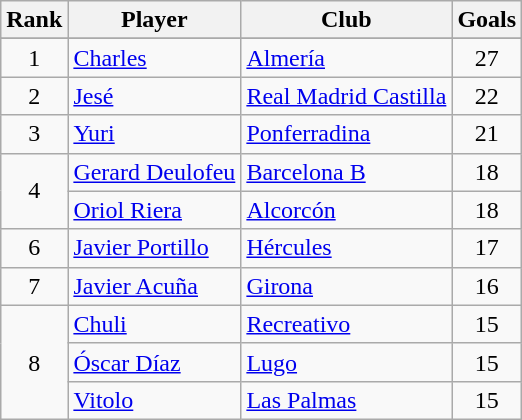<table class="wikitable">
<tr>
<th>Rank</th>
<th>Player</th>
<th>Club</th>
<th>Goals</th>
</tr>
<tr>
</tr>
<tr>
<td align="center">1</td>
<td> <a href='#'>Charles</a></td>
<td><a href='#'>Almería</a></td>
<td align="center">27</td>
</tr>
<tr>
<td align="center">2</td>
<td> <a href='#'>Jesé</a></td>
<td><a href='#'>Real Madrid Castilla</a></td>
<td align="center">22</td>
</tr>
<tr>
<td align="center">3</td>
<td> <a href='#'>Yuri</a></td>
<td><a href='#'>Ponferradina</a></td>
<td align="center">21</td>
</tr>
<tr>
<td rowspan=2 align="center">4</td>
<td> <a href='#'>Gerard Deulofeu</a></td>
<td><a href='#'>Barcelona B</a></td>
<td align="center">18</td>
</tr>
<tr>
<td> <a href='#'>Oriol Riera</a></td>
<td><a href='#'>Alcorcón</a></td>
<td align="center">18</td>
</tr>
<tr>
<td align="center">6</td>
<td> <a href='#'>Javier Portillo</a></td>
<td><a href='#'>Hércules</a></td>
<td align="center">17</td>
</tr>
<tr>
<td align="center">7</td>
<td> <a href='#'>Javier Acuña</a></td>
<td><a href='#'>Girona</a></td>
<td align="center">16</td>
</tr>
<tr>
<td rowspan=3 align="center">8</td>
<td> <a href='#'>Chuli</a></td>
<td><a href='#'>Recreativo</a></td>
<td align="center">15</td>
</tr>
<tr>
<td> <a href='#'>Óscar Díaz</a></td>
<td><a href='#'>Lugo</a></td>
<td align="center">15</td>
</tr>
<tr>
<td> <a href='#'>Vitolo</a></td>
<td><a href='#'>Las Palmas</a></td>
<td align="center">15</td>
</tr>
</table>
